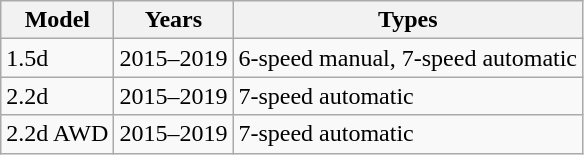<table class="wikitable sortable collapsible">
<tr>
<th>Model</th>
<th>Years</th>
<th>Types</th>
</tr>
<tr>
<td>1.5d</td>
<td>2015–2019</td>
<td>6-speed manual, 7-speed automatic</td>
</tr>
<tr>
<td>2.2d</td>
<td>2015–2019</td>
<td>7-speed automatic</td>
</tr>
<tr>
<td>2.2d AWD</td>
<td>2015–2019</td>
<td>7-speed automatic</td>
</tr>
</table>
